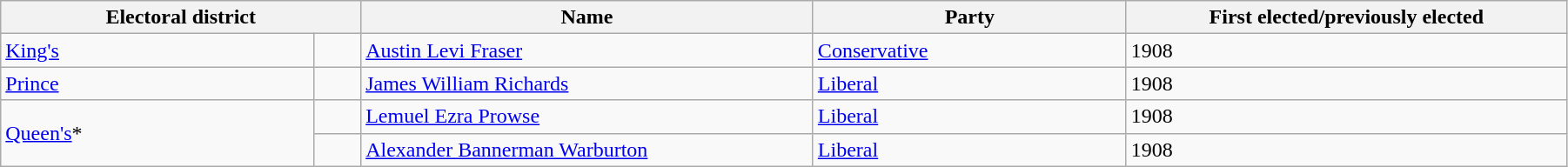<table class="wikitable" width=95%>
<tr>
<th colspan=2 width=23%>Electoral district</th>
<th>Name</th>
<th width=20%>Party</th>
<th>First elected/previously elected</th>
</tr>
<tr>
<td width=20%><a href='#'>King's</a></td>
<td></td>
<td><a href='#'>Austin Levi Fraser</a></td>
<td><a href='#'>Conservative</a></td>
<td>1908</td>
</tr>
<tr>
<td><a href='#'>Prince</a></td>
<td></td>
<td><a href='#'>James William Richards</a></td>
<td><a href='#'>Liberal</a></td>
<td>1908</td>
</tr>
<tr>
<td rowspan=2><a href='#'>Queen's</a>*</td>
<td></td>
<td><a href='#'>Lemuel Ezra Prowse</a></td>
<td><a href='#'>Liberal</a></td>
<td>1908</td>
</tr>
<tr>
<td></td>
<td><a href='#'>Alexander Bannerman Warburton</a></td>
<td><a href='#'>Liberal</a></td>
<td>1908</td>
</tr>
</table>
